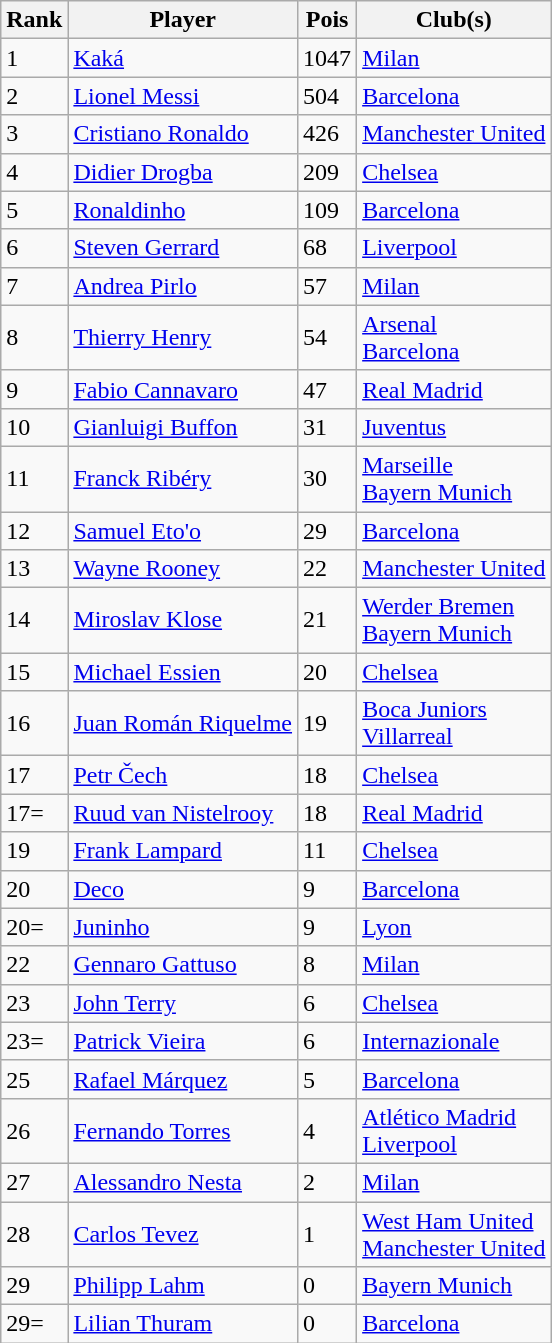<table class="sortable wikitable">
<tr>
<th>Rank</th>
<th>Player</th>
<th>Pois</th>
<th>Club(s)</th>
</tr>
<tr>
<td>1</td>
<td> <a href='#'>Kaká</a></td>
<td>1047</td>
<td> <a href='#'>Milan</a></td>
</tr>
<tr>
<td>2</td>
<td> <a href='#'>Lionel Messi</a></td>
<td>504</td>
<td> <a href='#'>Barcelona</a></td>
</tr>
<tr>
<td>3</td>
<td> <a href='#'>Cristiano Ronaldo</a></td>
<td>426</td>
<td> <a href='#'>Manchester United</a></td>
</tr>
<tr>
<td>4</td>
<td> <a href='#'>Didier Drogba</a></td>
<td>209</td>
<td> <a href='#'>Chelsea</a></td>
</tr>
<tr>
<td>5</td>
<td> <a href='#'>Ronaldinho</a></td>
<td>109</td>
<td> <a href='#'>Barcelona</a></td>
</tr>
<tr>
<td>6</td>
<td> <a href='#'>Steven Gerrard</a></td>
<td>68</td>
<td> <a href='#'>Liverpool</a></td>
</tr>
<tr>
<td>7</td>
<td> <a href='#'>Andrea Pirlo</a></td>
<td>57</td>
<td> <a href='#'>Milan</a></td>
</tr>
<tr>
<td>8</td>
<td> <a href='#'>Thierry Henry</a></td>
<td>54</td>
<td> <a href='#'>Arsenal</a><br> <a href='#'>Barcelona</a></td>
</tr>
<tr>
<td>9</td>
<td> <a href='#'>Fabio Cannavaro</a></td>
<td>47</td>
<td> <a href='#'>Real Madrid</a></td>
</tr>
<tr>
<td>10</td>
<td> <a href='#'>Gianluigi Buffon</a></td>
<td>31</td>
<td> <a href='#'>Juventus</a></td>
</tr>
<tr>
<td>11</td>
<td> <a href='#'>Franck Ribéry</a></td>
<td>30</td>
<td> <a href='#'>Marseille</a><br> <a href='#'>Bayern Munich</a></td>
</tr>
<tr>
<td>12</td>
<td> <a href='#'>Samuel Eto'o</a></td>
<td>29</td>
<td> <a href='#'>Barcelona</a></td>
</tr>
<tr>
<td>13</td>
<td> <a href='#'>Wayne Rooney</a></td>
<td>22</td>
<td> <a href='#'>Manchester United</a></td>
</tr>
<tr>
<td>14</td>
<td> <a href='#'>Miroslav Klose</a></td>
<td>21</td>
<td> <a href='#'>Werder Bremen</a><br> <a href='#'>Bayern Munich</a></td>
</tr>
<tr>
<td>15</td>
<td> <a href='#'>Michael Essien</a></td>
<td>20</td>
<td> <a href='#'>Chelsea</a></td>
</tr>
<tr>
<td>16</td>
<td> <a href='#'>Juan Román Riquelme</a></td>
<td>19</td>
<td> <a href='#'>Boca Juniors</a><br> <a href='#'>Villarreal</a></td>
</tr>
<tr>
<td>17</td>
<td> <a href='#'>Petr Čech</a></td>
<td>18</td>
<td> <a href='#'>Chelsea</a></td>
</tr>
<tr>
<td>17=</td>
<td> <a href='#'>Ruud van Nistelrooy</a></td>
<td>18</td>
<td> <a href='#'>Real Madrid</a></td>
</tr>
<tr>
<td>19</td>
<td> <a href='#'>Frank Lampard</a></td>
<td>11</td>
<td> <a href='#'>Chelsea</a></td>
</tr>
<tr>
<td>20</td>
<td> <a href='#'>Deco</a></td>
<td>9</td>
<td> <a href='#'>Barcelona</a></td>
</tr>
<tr>
<td>20=</td>
<td> <a href='#'>Juninho</a></td>
<td>9</td>
<td> <a href='#'>Lyon</a></td>
</tr>
<tr>
<td>22</td>
<td> <a href='#'>Gennaro Gattuso</a></td>
<td>8</td>
<td> <a href='#'>Milan</a></td>
</tr>
<tr>
<td>23</td>
<td> <a href='#'>John Terry</a></td>
<td>6</td>
<td> <a href='#'>Chelsea</a></td>
</tr>
<tr>
<td>23=</td>
<td> <a href='#'>Patrick Vieira</a></td>
<td>6</td>
<td> <a href='#'>Internazionale</a></td>
</tr>
<tr>
<td>25</td>
<td> <a href='#'>Rafael Márquez</a></td>
<td>5</td>
<td> <a href='#'>Barcelona</a></td>
</tr>
<tr>
<td>26</td>
<td> <a href='#'>Fernando Torres</a></td>
<td>4</td>
<td> <a href='#'>Atlético Madrid</a><br> <a href='#'>Liverpool</a></td>
</tr>
<tr>
<td>27</td>
<td> <a href='#'>Alessandro Nesta</a></td>
<td>2</td>
<td> <a href='#'>Milan</a></td>
</tr>
<tr>
<td>28</td>
<td> <a href='#'>Carlos Tevez</a></td>
<td>1</td>
<td> <a href='#'>West Ham United</a><br> <a href='#'>Manchester United</a></td>
</tr>
<tr>
<td>29</td>
<td> <a href='#'>Philipp Lahm</a></td>
<td>0</td>
<td> <a href='#'>Bayern Munich</a></td>
</tr>
<tr>
<td>29=</td>
<td> <a href='#'>Lilian Thuram</a></td>
<td>0</td>
<td> <a href='#'>Barcelona</a></td>
</tr>
</table>
